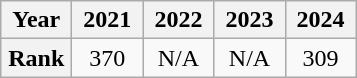<table class="wikitable alternance" style="text-align:center;">
<tr>
<th scope="col" width="40px" bgcolor="#DFDFDF">Year</th>
<th scope="col" width="40px" bgcolor="#DFDFDF">2021</th>
<th scope="col" width="40px" bgcolor="#DFDFDF">2022</th>
<th scope="col" width="40px" bgcolor="#DFDFDF">2023</th>
<th scope="col" width="40px" bgcolor="#DFDFDF">2024</th>
</tr>
<tr>
<th scope="row">Rank</th>
<td>370</td>
<td>N/A</td>
<td>N/A</td>
<td>309</td>
</tr>
</table>
